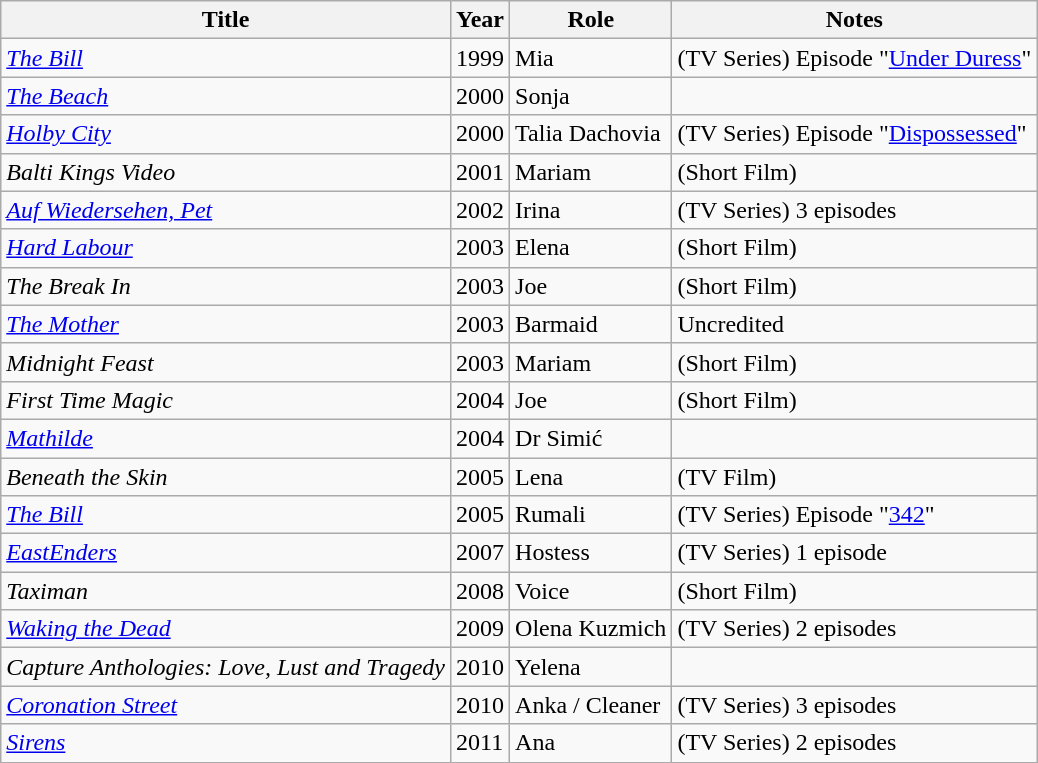<table class="wikitable sortable">
<tr>
<th>Title</th>
<th>Year</th>
<th>Role</th>
<th>Notes</th>
</tr>
<tr>
<td><em><a href='#'>The Bill</a></em></td>
<td>1999</td>
<td>Mia</td>
<td>(TV Series) Episode "<a href='#'>Under Duress</a>"</td>
</tr>
<tr>
<td><em><a href='#'>The Beach</a></em></td>
<td>2000</td>
<td>Sonja</td>
<td></td>
</tr>
<tr>
<td><em><a href='#'>Holby City</a></em></td>
<td>2000</td>
<td>Talia Dachovia</td>
<td>(TV Series) Episode "<a href='#'>Dispossessed</a>"</td>
</tr>
<tr>
<td><em>Balti Kings Video</em></td>
<td>2001</td>
<td>Mariam</td>
<td>(Short Film)</td>
</tr>
<tr>
<td><em><a href='#'>Auf Wiedersehen, Pet</a></em></td>
<td>2002</td>
<td>Irina</td>
<td>(TV Series) 3 episodes</td>
</tr>
<tr>
<td><em><a href='#'>Hard Labour</a></em></td>
<td>2003</td>
<td>Elena</td>
<td>(Short Film)</td>
</tr>
<tr>
<td><em>The Break In</em></td>
<td>2003</td>
<td>Joe</td>
<td>(Short Film)</td>
</tr>
<tr>
<td><em><a href='#'>The Mother</a></em></td>
<td>2003</td>
<td>Barmaid</td>
<td>Uncredited</td>
</tr>
<tr>
<td><em>Midnight Feast</em></td>
<td>2003</td>
<td>Mariam</td>
<td>(Short Film)</td>
</tr>
<tr>
<td><em>First Time Magic</em></td>
<td>2004</td>
<td>Joe</td>
<td>(Short Film)</td>
</tr>
<tr>
<td><em><a href='#'>Mathilde</a></em></td>
<td>2004</td>
<td>Dr Simić</td>
<td></td>
</tr>
<tr>
<td><em>Beneath the Skin</em></td>
<td>2005</td>
<td>Lena</td>
<td>(TV Film)</td>
</tr>
<tr>
<td><em><a href='#'>The Bill</a></em></td>
<td>2005</td>
<td>Rumali</td>
<td>(TV Series) Episode "<a href='#'>342</a>"</td>
</tr>
<tr>
<td><em><a href='#'>EastEnders</a></em></td>
<td>2007</td>
<td>Hostess</td>
<td>(TV Series) 1 episode</td>
</tr>
<tr>
<td><em>Taximan</em></td>
<td>2008</td>
<td>Voice</td>
<td>(Short Film)</td>
</tr>
<tr>
<td><em><a href='#'>Waking the Dead</a></em></td>
<td>2009</td>
<td>Olena Kuzmich</td>
<td>(TV Series) 2 episodes</td>
</tr>
<tr>
<td><em>Capture Anthologies: Love, Lust and Tragedy</em></td>
<td>2010</td>
<td>Yelena</td>
<td></td>
</tr>
<tr>
<td><em><a href='#'>Coronation Street</a></em></td>
<td>2010</td>
<td>Anka / Cleaner</td>
<td>(TV Series) 3 episodes</td>
</tr>
<tr>
<td><em><a href='#'>Sirens</a></em></td>
<td>2011</td>
<td>Ana</td>
<td>(TV Series) 2 episodes</td>
</tr>
</table>
